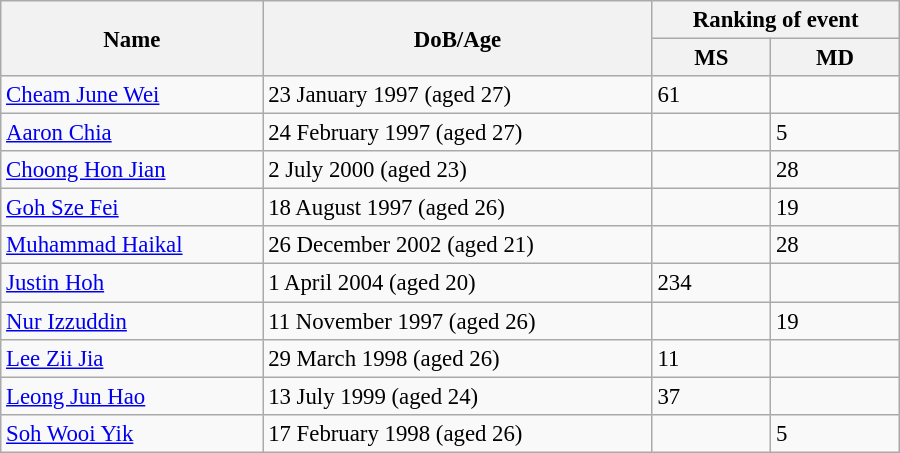<table class="wikitable" style="width:600px; font-size:95%;">
<tr>
<th rowspan="2" align="left">Name</th>
<th rowspan="2" align="left">DoB/Age</th>
<th colspan="2" align="center">Ranking of event</th>
</tr>
<tr>
<th align="center">MS</th>
<th align="center">MD</th>
</tr>
<tr>
<td align="left"><a href='#'>Cheam June Wei</a></td>
<td align="left">23 January 1997 (aged 27)</td>
<td>61</td>
<td></td>
</tr>
<tr>
<td align="left"><a href='#'>Aaron Chia</a></td>
<td align="left">24 February 1997 (aged 27)</td>
<td></td>
<td>5</td>
</tr>
<tr>
<td align="left"><a href='#'>Choong Hon Jian</a></td>
<td align="left">2 July 2000 (aged 23)</td>
<td></td>
<td>28</td>
</tr>
<tr>
<td align="left"><a href='#'>Goh Sze Fei</a></td>
<td align="left">18 August 1997 (aged 26)</td>
<td></td>
<td>19</td>
</tr>
<tr>
<td align="left"><a href='#'>Muhammad Haikal</a></td>
<td align="left">26 December 2002 (aged 21)</td>
<td></td>
<td>28</td>
</tr>
<tr>
<td align="left"><a href='#'>Justin Hoh</a></td>
<td align="left">1 April 2004 (aged 20)</td>
<td>234</td>
<td></td>
</tr>
<tr>
<td align="left"><a href='#'>Nur Izzuddin</a></td>
<td align="left">11 November 1997 (aged 26)</td>
<td></td>
<td>19</td>
</tr>
<tr>
<td align="left"><a href='#'>Lee Zii Jia</a></td>
<td align="left">29 March 1998 (aged 26)</td>
<td>11</td>
<td></td>
</tr>
<tr>
<td align="left"><a href='#'>Leong Jun Hao</a></td>
<td align="left">13 July 1999 (aged 24)</td>
<td>37</td>
<td></td>
</tr>
<tr>
<td align="left"><a href='#'>Soh Wooi Yik</a></td>
<td align="left">17 February 1998 (aged 26)</td>
<td></td>
<td>5</td>
</tr>
</table>
